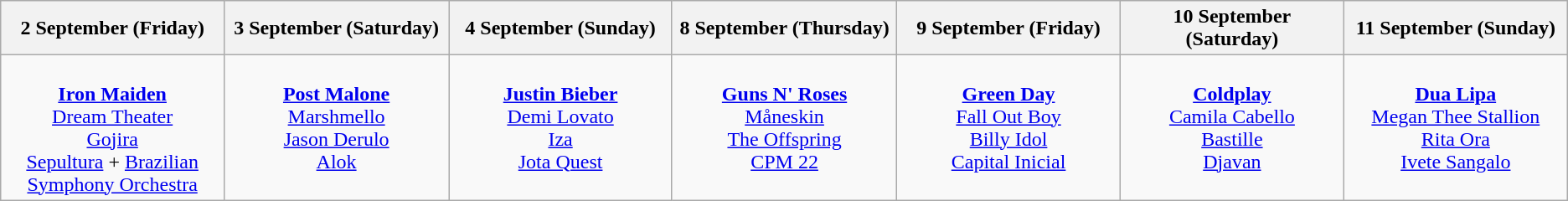<table class="wikitable">
<tr>
<th>2 September (Friday)</th>
<th>3 September (Saturday)</th>
<th>4 September (Sunday)</th>
<th>8 September (Thursday)</th>
<th>9 September (Friday)</th>
<th>10 September (Saturday)</th>
<th>11 September (Sunday)</th>
</tr>
<tr>
<td style="text-align:center; vertical-align:top; width:200px;"><br><strong><a href='#'>Iron Maiden</a></strong><br>
<a href='#'>Dream Theater</a><br>
<a href='#'>Gojira</a><br>
<a href='#'>Sepultura</a> + <a href='#'>Brazilian Symphony Orchestra</a></td>
<td style="text-align:center; vertical-align:top; width:200px;"><br><strong><a href='#'>Post Malone</a></strong><br>
<a href='#'>Marshmello</a><br>
<a href='#'>Jason Derulo</a><br>
<a href='#'>Alok</a></td>
<td style="text-align:center; vertical-align:top; width:200px;"><br><strong><a href='#'>Justin Bieber</a></strong><br>
<a href='#'>Demi Lovato</a><br>
<a href='#'>Iza</a><br>
<a href='#'>Jota Quest</a></td>
<td style="text-align:center; vertical-align:top; width:200px;"><br><strong><a href='#'>Guns N' Roses</a></strong><br>
<a href='#'>Måneskin</a><br>
<a href='#'>The Offspring</a><br>
<a href='#'>CPM 22</a></td>
<td style="text-align:center; vertical-align:top; width:200px;"><br><strong><a href='#'>Green Day</a></strong><br>
<a href='#'>Fall Out Boy</a><br>
<a href='#'>Billy Idol</a><br>
<a href='#'>Capital Inicial</a></td>
<td style="text-align:center; vertical-align:top; width:200px;"><br><strong><a href='#'>Coldplay</a></strong><br>
<a href='#'>Camila Cabello</a><br>
<a href='#'>Bastille</a><br>
<a href='#'>Djavan</a></td>
<td style="text-align:center; vertical-align:top; width:200px;"><br><strong><a href='#'>Dua Lipa</a></strong><br>
<a href='#'>Megan Thee Stallion</a><br>
<a href='#'>Rita Ora</a><br>
<a href='#'>Ivete Sangalo</a></td>
</tr>
</table>
